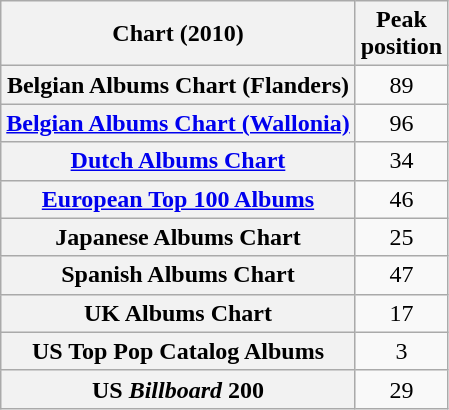<table class="wikitable sortable plainrowheaders" style="text-align:center;">
<tr>
<th scope="col">Chart (2010)</th>
<th scope="col">Peak<br>position</th>
</tr>
<tr>
<th scope="row">Belgian Albums Chart (Flanders)</th>
<td>89</td>
</tr>
<tr>
<th scope="row"><a href='#'>Belgian Albums Chart (Wallonia)</a></th>
<td>96</td>
</tr>
<tr>
<th scope="row"><a href='#'>Dutch Albums Chart</a></th>
<td>34</td>
</tr>
<tr>
<th scope="row"><a href='#'>European Top 100 Albums</a></th>
<td>46</td>
</tr>
<tr>
<th scope="row">Japanese Albums Chart</th>
<td>25</td>
</tr>
<tr>
<th scope="row">Spanish Albums Chart</th>
<td>47</td>
</tr>
<tr>
<th scope="row">UK Albums Chart</th>
<td>17</td>
</tr>
<tr>
<th scope="row">US Top Pop Catalog Albums</th>
<td>3</td>
</tr>
<tr>
<th scope="row">US <em>Billboard</em> 200</th>
<td>29</td>
</tr>
</table>
